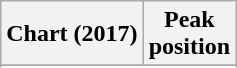<table class="wikitable sortable plainrowheaders">
<tr>
<th>Chart (2017)</th>
<th>Peak<br>position</th>
</tr>
<tr>
</tr>
<tr>
</tr>
<tr>
</tr>
</table>
